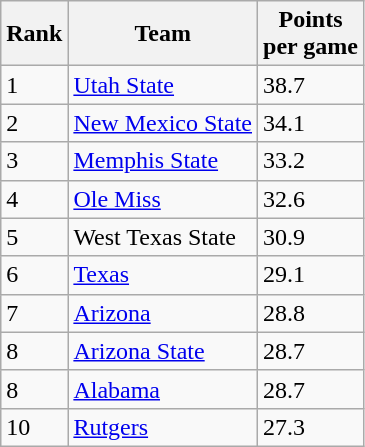<table class="wikitable sortable">
<tr>
<th>Rank</th>
<th>Team</th>
<th>Points<br>per game</th>
</tr>
<tr>
<td>1</td>
<td><a href='#'>Utah State</a></td>
<td>38.7</td>
</tr>
<tr>
<td>2</td>
<td><a href='#'>New Mexico State</a></td>
<td>34.1</td>
</tr>
<tr>
<td>3</td>
<td><a href='#'>Memphis State</a></td>
<td>33.2</td>
</tr>
<tr>
<td>4</td>
<td><a href='#'>Ole Miss</a></td>
<td>32.6</td>
</tr>
<tr>
<td>5</td>
<td>West Texas State</td>
<td>30.9</td>
</tr>
<tr>
<td>6</td>
<td><a href='#'>Texas</a></td>
<td>29.1</td>
</tr>
<tr>
<td>7</td>
<td><a href='#'>Arizona</a></td>
<td>28.8</td>
</tr>
<tr>
<td>8</td>
<td><a href='#'>Arizona State</a></td>
<td>28.7</td>
</tr>
<tr>
<td>8</td>
<td><a href='#'>Alabama</a></td>
<td>28.7</td>
</tr>
<tr>
<td>10</td>
<td><a href='#'>Rutgers</a></td>
<td>27.3</td>
</tr>
</table>
